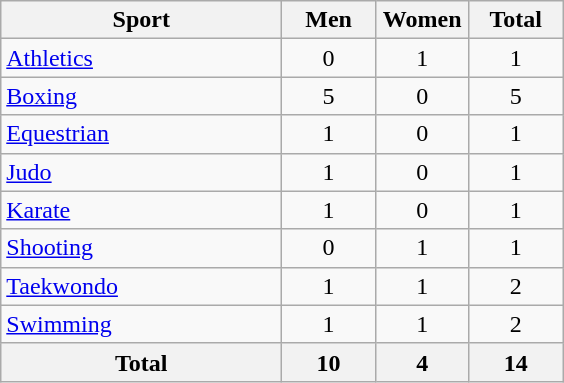<table class="wikitable sortable" style="text-align:center;">
<tr>
<th width=180>Sport</th>
<th width=55>Men</th>
<th width=55>Women</th>
<th width=55>Total</th>
</tr>
<tr>
<td align=left><a href='#'>Athletics</a></td>
<td>0</td>
<td>1</td>
<td>1</td>
</tr>
<tr>
<td align=left><a href='#'>Boxing</a></td>
<td>5</td>
<td>0</td>
<td>5</td>
</tr>
<tr>
<td align=left><a href='#'>Equestrian</a></td>
<td>1</td>
<td>0</td>
<td>1</td>
</tr>
<tr>
<td align=left><a href='#'>Judo</a></td>
<td>1</td>
<td>0</td>
<td>1</td>
</tr>
<tr>
<td align=left><a href='#'>Karate</a></td>
<td>1</td>
<td>0</td>
<td>1</td>
</tr>
<tr>
<td align=left><a href='#'>Shooting</a></td>
<td>0</td>
<td>1</td>
<td>1</td>
</tr>
<tr>
<td align=left><a href='#'>Taekwondo</a></td>
<td>1</td>
<td>1</td>
<td>2</td>
</tr>
<tr>
<td align=left><a href='#'>Swimming</a></td>
<td>1</td>
<td>1</td>
<td>2</td>
</tr>
<tr>
<th>Total</th>
<th>10</th>
<th>4</th>
<th>14</th>
</tr>
</table>
